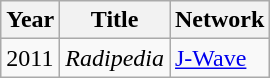<table class="wikitable sortable">
<tr>
<th>Year</th>
<th>Title</th>
<th>Network</th>
</tr>
<tr>
<td>2011</td>
<td><em>Radipedia</em></td>
<td><a href='#'>J-Wave</a></td>
</tr>
</table>
